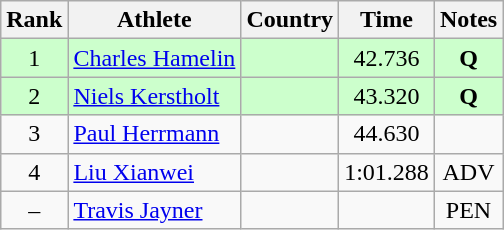<table class="wikitable sortable" style="text-align:center">
<tr>
<th>Rank</th>
<th>Athlete</th>
<th>Country</th>
<th>Time</th>
<th>Notes</th>
</tr>
<tr bgcolor="#ccffcc">
<td>1</td>
<td align=left><a href='#'>Charles Hamelin</a></td>
<td align=left></td>
<td>42.736</td>
<td><strong>Q</strong></td>
</tr>
<tr bgcolor="#ccffcc">
<td>2</td>
<td align=left><a href='#'>Niels Kerstholt</a></td>
<td align=left></td>
<td>43.320</td>
<td><strong>Q</strong></td>
</tr>
<tr>
<td>3</td>
<td align=left><a href='#'>Paul Herrmann</a></td>
<td align=left></td>
<td>44.630</td>
<td></td>
</tr>
<tr>
<td>4</td>
<td align=left><a href='#'>Liu Xianwei</a></td>
<td align=left></td>
<td>1:01.288</td>
<td>ADV</td>
</tr>
<tr>
<td>–</td>
<td align=left><a href='#'>Travis Jayner</a></td>
<td align=left></td>
<td></td>
<td>PEN</td>
</tr>
</table>
